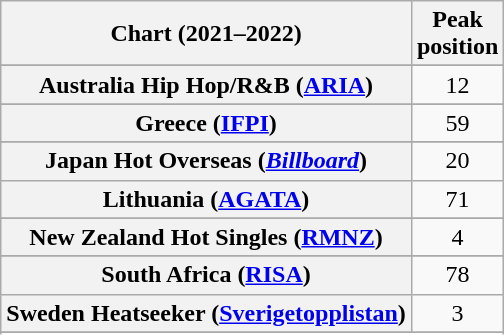<table class="wikitable sortable plainrowheaders" style="text-align:center">
<tr>
<th scope="col">Chart (2021–2022)</th>
<th scope="col">Peak<br>position</th>
</tr>
<tr>
</tr>
<tr>
<th scope="row">Australia Hip Hop/R&B (<a href='#'>ARIA</a>)</th>
<td>12</td>
</tr>
<tr>
</tr>
<tr>
</tr>
<tr>
</tr>
<tr>
<th scope="row">Greece (<a href='#'>IFPI</a>)</th>
<td>59</td>
</tr>
<tr>
</tr>
<tr>
<th scope="row">Japan Hot Overseas (<em><a href='#'>Billboard</a></em>)</th>
<td>20</td>
</tr>
<tr>
<th scope="row">Lithuania (<a href='#'>AGATA</a>)</th>
<td>71</td>
</tr>
<tr>
</tr>
<tr>
<th scope="row">New Zealand Hot Singles (<a href='#'>RMNZ</a>)</th>
<td>4</td>
</tr>
<tr>
</tr>
<tr>
<th scope="row">South Africa (<a href='#'>RISA</a>)</th>
<td>78</td>
</tr>
<tr>
<th scope="row">Sweden Heatseeker (<a href='#'>Sverigetopplistan</a>)</th>
<td>3</td>
</tr>
<tr>
</tr>
<tr>
</tr>
<tr>
</tr>
<tr>
</tr>
<tr>
</tr>
<tr>
</tr>
<tr>
</tr>
</table>
